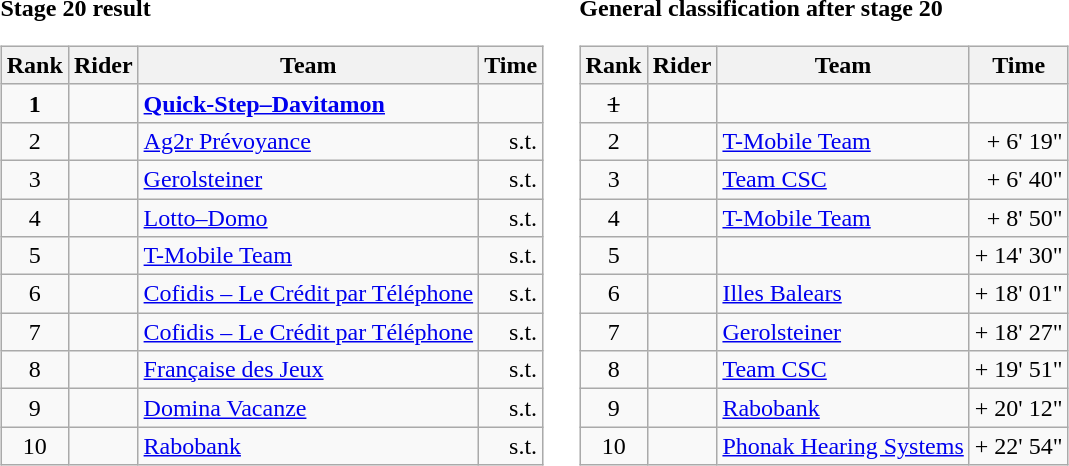<table>
<tr>
<td><strong>Stage 20 result</strong><br><table class="wikitable">
<tr>
<th scope="col">Rank</th>
<th scope="col">Rider</th>
<th scope="col">Team</th>
<th scope="col">Time</th>
</tr>
<tr>
<td style="text-align:center;"><strong>1</strong></td>
<td><strong></strong></td>
<td><strong><a href='#'>Quick-Step–Davitamon</a></strong></td>
<td align=right><strong></strong></td>
</tr>
<tr>
<td style="text-align:center;">2</td>
<td></td>
<td><a href='#'>Ag2r Prévoyance</a></td>
<td align=right>s.t.</td>
</tr>
<tr>
<td style="text-align:center;">3</td>
<td></td>
<td><a href='#'>Gerolsteiner</a></td>
<td align=right>s.t.</td>
</tr>
<tr>
<td style="text-align:center;">4</td>
<td></td>
<td><a href='#'>Lotto–Domo</a></td>
<td align=right>s.t.</td>
</tr>
<tr>
<td style="text-align:center;">5</td>
<td></td>
<td><a href='#'>T-Mobile Team</a></td>
<td align=right>s.t.</td>
</tr>
<tr>
<td style="text-align:center;">6</td>
<td></td>
<td><a href='#'>Cofidis – Le Crédit par Téléphone</a></td>
<td align=right>s.t.</td>
</tr>
<tr>
<td style="text-align:center;">7</td>
<td></td>
<td><a href='#'>Cofidis – Le Crédit par Téléphone</a></td>
<td align=right>s.t.</td>
</tr>
<tr>
<td style="text-align:center;">8</td>
<td></td>
<td><a href='#'>Française des Jeux</a></td>
<td align=right>s.t.</td>
</tr>
<tr>
<td style="text-align:center;">9</td>
<td></td>
<td><a href='#'>Domina Vacanze</a></td>
<td align=right>s.t.</td>
</tr>
<tr>
<td style="text-align:center;">10</td>
<td></td>
<td><a href='#'>Rabobank</a></td>
<td align=right>s.t.</td>
</tr>
</table>
</td>
<td></td>
<td><strong>General classification after stage 20</strong><br><table class="wikitable">
<tr>
<th scope="col">Rank</th>
<th scope="col">Rider</th>
<th scope="col">Team</th>
<th scope="col">Time</th>
</tr>
<tr>
<td style="text-align:center;"><del>1</del></td>
<td><del></del> </td>
<td><del></del></td>
<td align=right><del></del></td>
</tr>
<tr>
<td style="text-align:center;">2</td>
<td></td>
<td><a href='#'>T-Mobile Team</a></td>
<td style="text-align:right;">+ 6' 19"</td>
</tr>
<tr>
<td style="text-align:center;">3</td>
<td></td>
<td><a href='#'>Team CSC</a></td>
<td align=right>+ 6' 40"</td>
</tr>
<tr>
<td style="text-align:center;">4</td>
<td></td>
<td><a href='#'>T-Mobile Team</a></td>
<td align=right>+ 8' 50"</td>
</tr>
<tr>
<td style="text-align:center;">5</td>
<td></td>
<td></td>
<td align=right>+ 14' 30"</td>
</tr>
<tr>
<td style="text-align:center;">6</td>
<td></td>
<td><a href='#'>Illes Balears</a></td>
<td align=right>+ 18' 01"</td>
</tr>
<tr>
<td style="text-align:center;">7</td>
<td></td>
<td><a href='#'>Gerolsteiner</a></td>
<td align=right>+ 18' 27"</td>
</tr>
<tr>
<td style="text-align:center;">8</td>
<td></td>
<td><a href='#'>Team CSC</a></td>
<td align=right>+ 19' 51"</td>
</tr>
<tr>
<td style="text-align:center;">9</td>
<td></td>
<td><a href='#'>Rabobank</a></td>
<td align=right>+ 20' 12"</td>
</tr>
<tr>
<td style="text-align:center;">10</td>
<td></td>
<td><a href='#'>Phonak Hearing Systems</a></td>
<td align=right>+ 22' 54"</td>
</tr>
</table>
</td>
</tr>
</table>
